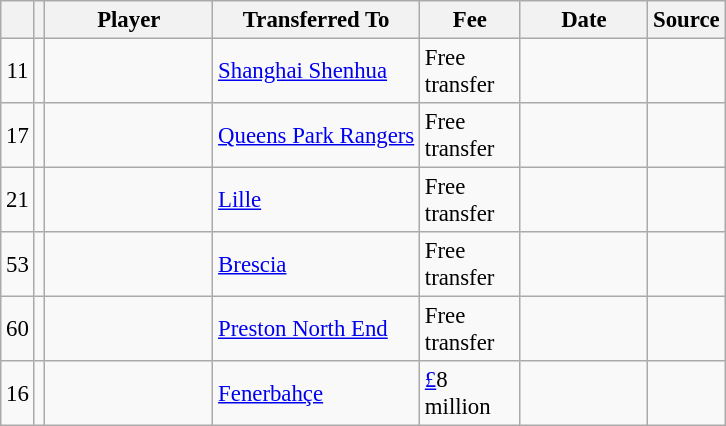<table class="wikitable plainrowheaders sortable" style="font-size:95%">
<tr>
<th></th>
<th></th>
<th scope=col width=105>Player</th>
<th>Transferred To</th>
<th scope=col width=60>Fee</th>
<th scope=col width=78>Date</th>
<th>Source</th>
</tr>
<tr>
<td align=center>11</td>
<td align=center></td>
<td></td>
<td> <a href='#'>Shanghai Shenhua</a></td>
<td>Free transfer</td>
<td></td>
<td></td>
</tr>
<tr>
<td align=center>17</td>
<td align=center></td>
<td></td>
<td> <a href='#'>Queens Park Rangers</a></td>
<td>Free transfer</td>
<td></td>
<td></td>
</tr>
<tr>
<td align=center>21</td>
<td align=center></td>
<td></td>
<td> <a href='#'>Lille</a></td>
<td>Free transfer</td>
<td></td>
<td></td>
</tr>
<tr>
<td align=center>53</td>
<td align=center></td>
<td></td>
<td> <a href='#'>Brescia</a></td>
<td>Free transfer</td>
<td></td>
<td></td>
</tr>
<tr>
<td align=center>60</td>
<td align=center></td>
<td></td>
<td> <a href='#'>Preston North End</a></td>
<td>Free transfer</td>
<td></td>
<td></td>
</tr>
<tr>
<td align=center>16</td>
<td align=center></td>
<td></td>
<td> <a href='#'>Fenerbahçe</a></td>
<td><a href='#'>£</a>8 million</td>
<td></td>
<td></td>
</tr>
</table>
